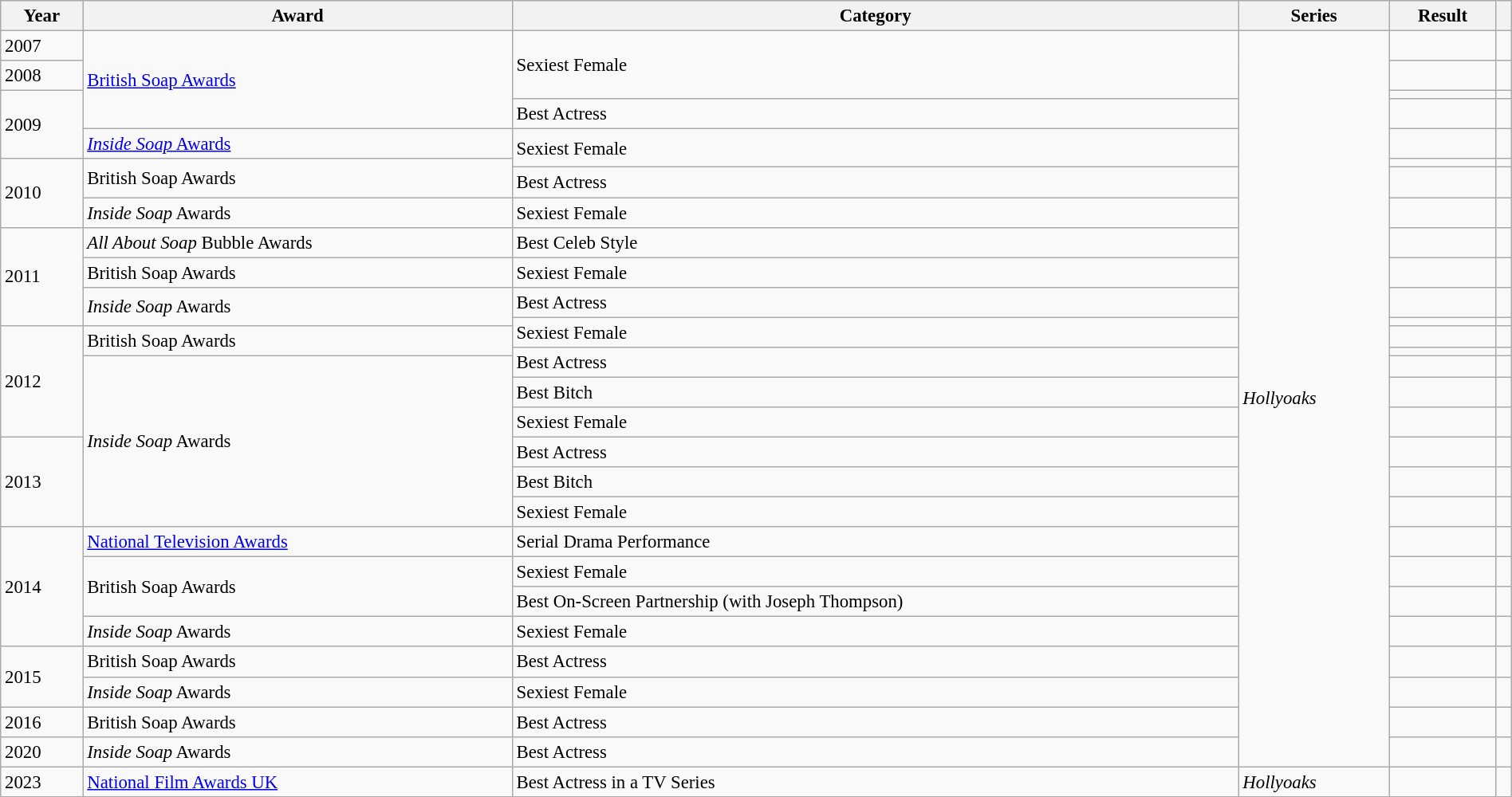<table class="wikitable" width="100%" cellpadding="5" style="font-size: 95%">
<tr>
<th>Year</th>
<th>Award</th>
<th>Category</th>
<th>Series</th>
<th>Result</th>
<th></th>
</tr>
<tr>
<td>2007</td>
<td rowspan="4"><a href='#'>British Soap Awards</a></td>
<td rowspan="3">Sexiest Female</td>
<td rowspan="28"><em>Hollyoaks</em></td>
<td></td>
<td align="center"></td>
</tr>
<tr>
<td>2008</td>
<td></td>
<td align="center"></td>
</tr>
<tr>
<td rowspan="3">2009</td>
<td></td>
<td align="center"></td>
</tr>
<tr>
<td>Best Actress</td>
<td></td>
<td align="center"></td>
</tr>
<tr>
<td><a href='#'><em>Inside Soap</em> Awards</a></td>
<td rowspan="2">Sexiest Female</td>
<td></td>
<td align="center"></td>
</tr>
<tr>
<td rowspan="3">2010</td>
<td rowspan="2">British Soap Awards</td>
<td></td>
<td align="center"></td>
</tr>
<tr>
<td>Best Actress</td>
<td></td>
<td align="center"></td>
</tr>
<tr>
<td><em>Inside Soap</em> Awards</td>
<td>Sexiest Female</td>
<td></td>
<td align="center"></td>
</tr>
<tr>
<td rowspan="4">2011</td>
<td><em>All About Soap</em> Bubble Awards</td>
<td>Best Celeb Style</td>
<td></td>
<td align="center"></td>
</tr>
<tr>
<td>British Soap Awards</td>
<td>Sexiest Female</td>
<td></td>
<td align="center"></td>
</tr>
<tr>
<td rowspan="2"><em>Inside Soap</em> Awards</td>
<td>Best Actress</td>
<td></td>
<td align="center"></td>
</tr>
<tr>
<td rowspan="2">Sexiest Female</td>
<td></td>
<td align="center"></td>
</tr>
<tr>
<td rowspan="5">2012</td>
<td rowspan="2">British Soap Awards</td>
<td></td>
<td align="center"></td>
</tr>
<tr>
<td rowspan="2">Best Actress</td>
<td></td>
<td align="center"></td>
</tr>
<tr>
<td rowspan="6"><em>Inside Soap</em> Awards</td>
<td></td>
<td align="center"></td>
</tr>
<tr>
<td>Best Bitch</td>
<td></td>
<td align="center"></td>
</tr>
<tr>
<td>Sexiest Female</td>
<td></td>
<td align="center"></td>
</tr>
<tr>
<td rowspan="3">2013</td>
<td>Best Actress</td>
<td></td>
<td align="center"></td>
</tr>
<tr>
<td>Best Bitch</td>
<td></td>
<td align="center"></td>
</tr>
<tr>
<td>Sexiest Female</td>
<td></td>
<td align="center"></td>
</tr>
<tr>
<td rowspan="4">2014</td>
<td><a href='#'>National Television Awards</a></td>
<td>Serial Drama Performance</td>
<td></td>
<td align="center"></td>
</tr>
<tr>
<td rowspan="2">British Soap Awards</td>
<td>Sexiest Female</td>
<td></td>
<td align="center"></td>
</tr>
<tr>
<td>Best On-Screen Partnership (with Joseph Thompson)</td>
<td></td>
<td align="center"></td>
</tr>
<tr>
<td><em>Inside Soap</em> Awards</td>
<td>Sexiest Female</td>
<td></td>
<td align="center"></td>
</tr>
<tr>
<td rowspan="2">2015</td>
<td>British Soap Awards</td>
<td>Best Actress</td>
<td></td>
<td align="center"></td>
</tr>
<tr>
<td><em>Inside Soap</em> Awards</td>
<td>Sexiest Female</td>
<td></td>
<td align="center"></td>
</tr>
<tr>
<td>2016</td>
<td>British Soap Awards</td>
<td>Best Actress</td>
<td></td>
<td align="center"></td>
</tr>
<tr>
<td>2020</td>
<td><em>Inside Soap</em> Awards</td>
<td>Best Actress</td>
<td></td>
<td align="center"></td>
</tr>
<tr>
<td>2023</td>
<td><a href='#'>National Film Awards UK</a></td>
<td>Best Actress in a TV Series</td>
<td><em>Hollyoaks</em></td>
<td></td>
<td></td>
</tr>
</table>
